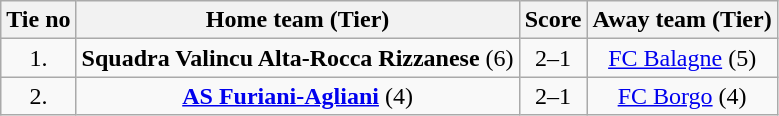<table class="wikitable" style="text-align: center">
<tr>
<th>Tie no</th>
<th>Home team (Tier)</th>
<th>Score</th>
<th>Away team (Tier)</th>
</tr>
<tr>
<td>1.</td>
<td><strong>Squadra Valincu Alta-Rocca Rizzanese</strong> (6)</td>
<td>2–1</td>
<td><a href='#'>FC Balagne</a> (5)</td>
</tr>
<tr>
<td>2.</td>
<td><strong><a href='#'>AS Furiani-Agliani</a></strong> (4)</td>
<td>2–1</td>
<td><a href='#'>FC Borgo</a> (4)</td>
</tr>
</table>
